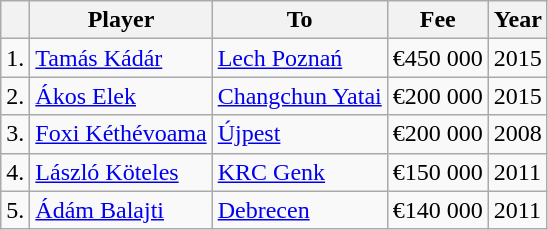<table border="0" class="wikitable">
<tr>
<th></th>
<th>Player</th>
<th>To</th>
<th>Fee</th>
<th>Year</th>
</tr>
<tr>
<td>1.</td>
<td> <a href='#'>Tamás Kádár</a></td>
<td> <a href='#'>Lech Poznań</a></td>
<td>€450 000</td>
<td>2015</td>
</tr>
<tr>
<td>2.</td>
<td> <a href='#'>Ákos Elek</a></td>
<td> <a href='#'>Changchun Yatai</a></td>
<td>€200 000</td>
<td>2015</td>
</tr>
<tr>
<td>3.</td>
<td> <a href='#'>Foxi Kéthévoama</a></td>
<td> <a href='#'>Újpest</a></td>
<td>€200 000</td>
<td>2008</td>
</tr>
<tr>
<td>4.</td>
<td> <a href='#'>László Köteles</a></td>
<td> <a href='#'>KRC Genk</a></td>
<td>€150 000</td>
<td>2011</td>
</tr>
<tr>
<td>5.</td>
<td> <a href='#'>Ádám Balajti</a></td>
<td> <a href='#'>Debrecen</a></td>
<td>€140 000</td>
<td>2011</td>
</tr>
</table>
